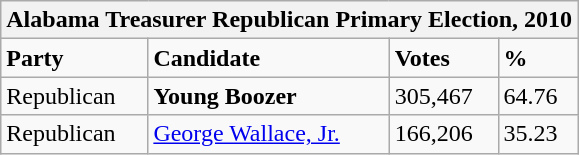<table class="wikitable">
<tr>
<th colspan="4">Alabama Treasurer Republican Primary Election, 2010</th>
</tr>
<tr>
<td><strong>Party</strong></td>
<td><strong>Candidate</strong></td>
<td><strong>Votes</strong></td>
<td><strong>%</strong></td>
</tr>
<tr>
<td>Republican</td>
<td><strong>Young Boozer</strong></td>
<td>305,467</td>
<td>64.76</td>
</tr>
<tr>
<td>Republican</td>
<td><a href='#'>George Wallace, Jr.</a></td>
<td>166,206</td>
<td>35.23</td>
</tr>
</table>
